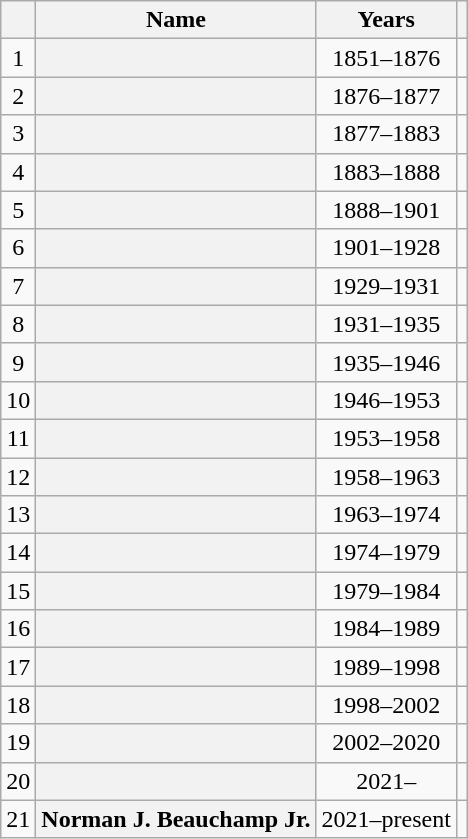<table class="wikitable sortable plainrowheaders">
<tr>
<th scope="col"></th>
<th scope="col">Name</th>
<th scope="col">Years</th>
<th scope="col" class="unsortable"></th>
</tr>
<tr>
<td align="center">1</td>
<th scope="row"></th>
<td align="center">1851–1876</td>
<td align="center"></td>
</tr>
<tr>
<td align="center">2</td>
<th scope="row"></th>
<td align="center">1876–1877</td>
<td align="center"></td>
</tr>
<tr>
<td align="center">3</td>
<th scope="row"></th>
<td align="center">1877–1883</td>
<td align="center"></td>
</tr>
<tr>
<td align="center">4</td>
<th scope="row"></th>
<td align="center">1883–1888</td>
<td align="center"></td>
</tr>
<tr>
<td align="center">5</td>
<th scope="row"></th>
<td align="center">1888–1901</td>
<td align="center"></td>
</tr>
<tr>
<td align="center">6</td>
<th scope="row"></th>
<td align="center">1901–1928</td>
<td align="center"></td>
</tr>
<tr>
<td align="center">7</td>
<th scope="row"></th>
<td align="center">1929–1931</td>
<td align="center"></td>
</tr>
<tr>
<td align="center">8</td>
<th scope="row"></th>
<td align="center">1931–1935</td>
<td align="center"></td>
</tr>
<tr>
<td align="center">9</td>
<th scope="row"> </th>
<td align="center">1935–1946</td>
<td align="center"></td>
</tr>
<tr>
<td align="center">10</td>
<th scope="row"> </th>
<td align="center">1946–1953</td>
<td align="center"></td>
</tr>
<tr>
<td align="center">11</td>
<th scope="row"></th>
<td align="center">1953–1958</td>
<td align="center"></td>
</tr>
<tr>
<td align="center">12</td>
<th scope="row"></th>
<td align="center">1958–1963</td>
<td align="center"></td>
</tr>
<tr>
<td align="center">13</td>
<th scope="row"></th>
<td align="center">1963–1974</td>
<td align="center"></td>
</tr>
<tr>
<td align="center">14</td>
<th scope="row"></th>
<td align="center">1974–1979</td>
<td align="center"></td>
</tr>
<tr>
<td align="center">15</td>
<th scope="row"></th>
<td align="center">1979–1984</td>
<td align="center"></td>
</tr>
<tr>
<td align="center">16</td>
<th scope="row"></th>
<td align="center">1984–1989</td>
<td align="center"></td>
</tr>
<tr>
<td align="center">17</td>
<th scope="row"></th>
<td align="center">1989–1998</td>
<td align="center"></td>
</tr>
<tr>
<td align="center">18</td>
<th scope="row"></th>
<td align="center">1998–2002</td>
<td align="center"></td>
</tr>
<tr>
<td align="center">19</td>
<th scope="row"></th>
<td align="center">2002–2020</td>
<td align="center"></td>
</tr>
<tr>
<td align="center">20</td>
<th scope="row"></th>
<td align="center">2021–</td>
<td align="center"></td>
</tr>
<tr>
<td>21</td>
<th>Norman J. Beauchamp Jr.</th>
<td>2021–present</td>
<td></td>
</tr>
</table>
